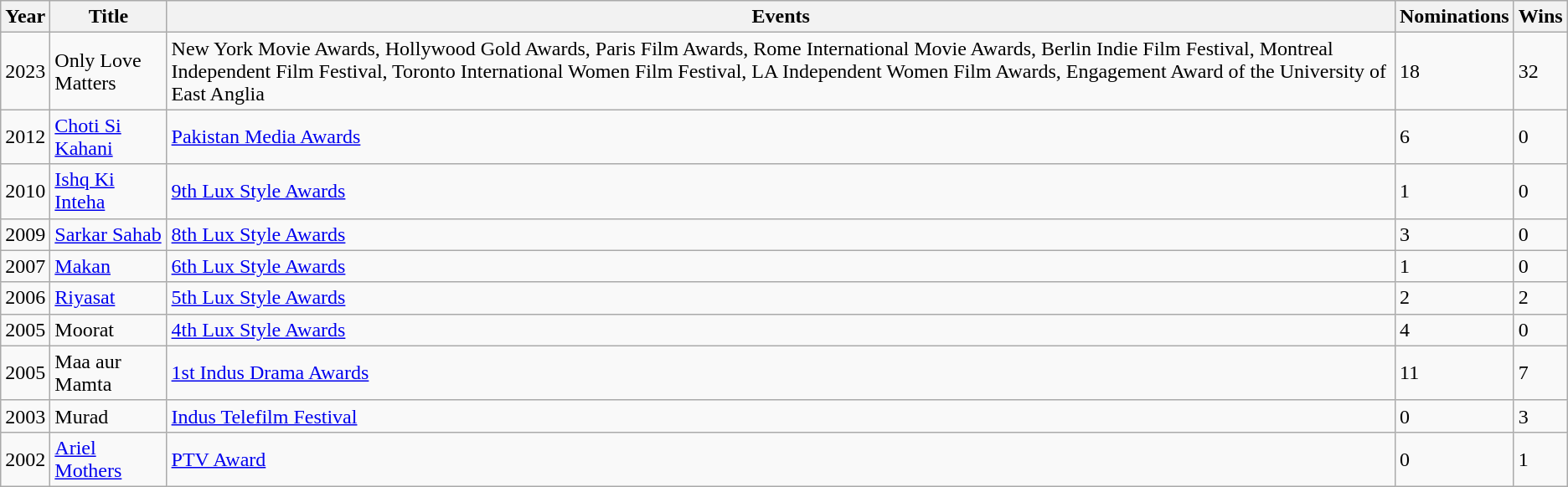<table class="wikitable style">
<tr>
<th>Year</th>
<th>Title</th>
<th>Events</th>
<th>Nominations</th>
<th>Wins</th>
</tr>
<tr>
<td>2023</td>
<td>Only Love Matters</td>
<td>New York Movie Awards, Hollywood Gold Awards, Paris Film Awards, Rome International Movie Awards, Berlin Indie Film Festival, Montreal Independent Film Festival, Toronto International Women Film Festival, LA Independent Women Film Awards, Engagement Award of the University of East Anglia</td>
<td>18</td>
<td>32</td>
</tr>
<tr>
<td>2012</td>
<td><a href='#'>Choti Si Kahani</a></td>
<td><a href='#'>Pakistan Media Awards</a></td>
<td>6</td>
<td>0</td>
</tr>
<tr>
<td>2010</td>
<td><a href='#'>Ishq Ki Inteha</a></td>
<td><a href='#'>9th Lux Style Awards</a></td>
<td>1</td>
<td>0</td>
</tr>
<tr>
<td>2009</td>
<td><a href='#'>Sarkar Sahab</a></td>
<td><a href='#'>8th Lux Style Awards</a></td>
<td>3</td>
<td>0</td>
</tr>
<tr>
<td>2007</td>
<td><a href='#'>Makan</a></td>
<td><a href='#'>6th Lux Style Awards</a></td>
<td>1</td>
<td>0</td>
</tr>
<tr>
<td>2006</td>
<td><a href='#'>Riyasat</a></td>
<td><a href='#'>5th Lux Style Awards</a></td>
<td>2</td>
<td>2</td>
</tr>
<tr>
<td>2005</td>
<td>Moorat</td>
<td><a href='#'>4th Lux Style Awards</a></td>
<td>4</td>
<td>0</td>
</tr>
<tr>
<td>2005</td>
<td>Maa aur Mamta</td>
<td><a href='#'>1st Indus Drama Awards</a></td>
<td>11</td>
<td>7</td>
</tr>
<tr>
<td>2003</td>
<td>Murad</td>
<td><a href='#'>Indus Telefilm Festival</a></td>
<td>0</td>
<td>3</td>
</tr>
<tr>
<td>2002</td>
<td><a href='#'>Ariel Mothers</a></td>
<td><a href='#'>PTV Award</a></td>
<td>0</td>
<td>1</td>
</tr>
</table>
